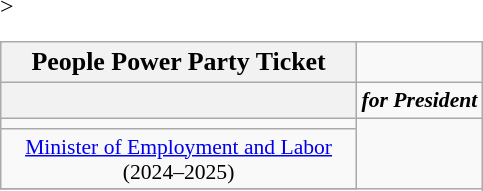<table class=wikitable style="font-size:90%; text-align:center;">
<tr>
<th><big>People Power Party Ticket</big></th>
</tr>
<tr>
<th style="font-size:135%; background:><a href='#'><span>Kim Moon-soo</span></a></th>
</tr>
<tr style="font-size:100%; color:black; background:#EEACB2">
<td><strong><em>for President</em></strong></td>
</tr>
<tr <--Do not add a generic image here, that would be forbidden under WP:IPH-->>
<td></td>
</tr>
<tr>
<td style=width:16em><a href='#'>Minister of Employment and Labor</a><br>(2024–2025)</td>
</tr>
<tr>
</tr>
</table>
